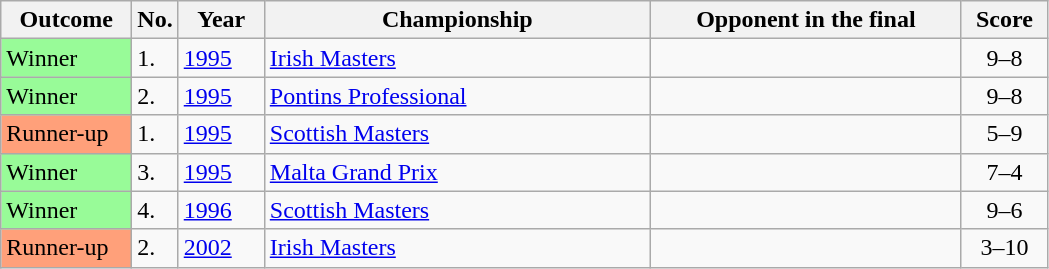<table class="wikitable">
<tr>
<th width="80">Outcome</th>
<th width="20">No.</th>
<th width="50">Year</th>
<th width="250">Championship</th>
<th width="200">Opponent in the final</th>
<th width="50">Score</th>
</tr>
<tr>
<td style="background:#98FB98">Winner</td>
<td>1.</td>
<td><a href='#'>1995</a></td>
<td><a href='#'>Irish Masters</a></td>
<td> </td>
<td align="center">9–8</td>
</tr>
<tr>
<td style="background:#98FB98">Winner</td>
<td>2.</td>
<td><a href='#'>1995</a></td>
<td><a href='#'>Pontins Professional</a></td>
<td> </td>
<td align="center">9–8</td>
</tr>
<tr>
<td style="background:#ffa07a;">Runner-up</td>
<td>1.</td>
<td><a href='#'>1995</a></td>
<td><a href='#'>Scottish Masters</a></td>
<td> </td>
<td align="center">5–9</td>
</tr>
<tr>
<td style="background:#98FB98">Winner</td>
<td>3.</td>
<td><a href='#'>1995</a></td>
<td><a href='#'>Malta Grand Prix</a></td>
<td> </td>
<td align="center">7–4</td>
</tr>
<tr>
<td style="background:#98FB98">Winner</td>
<td>4.</td>
<td><a href='#'>1996</a></td>
<td><a href='#'>Scottish Masters</a></td>
<td> </td>
<td align="center">9–6</td>
</tr>
<tr>
<td style="background:#ffa07a;">Runner-up</td>
<td>2.</td>
<td><a href='#'>2002</a></td>
<td><a href='#'>Irish Masters</a></td>
<td> </td>
<td align="center">3–10</td>
</tr>
</table>
